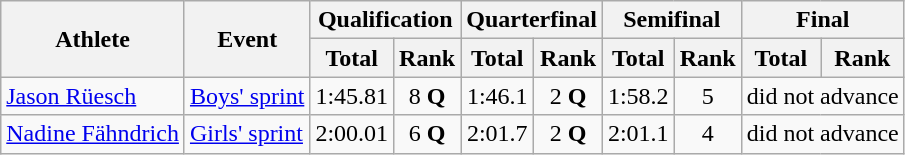<table class="wikitable">
<tr>
<th rowspan="2">Athlete</th>
<th rowspan="2">Event</th>
<th colspan="2">Qualification</th>
<th colspan="2">Quarterfinal</th>
<th colspan="2">Semifinal</th>
<th colspan="2">Final</th>
</tr>
<tr>
<th>Total</th>
<th>Rank</th>
<th>Total</th>
<th>Rank</th>
<th>Total</th>
<th>Rank</th>
<th>Total</th>
<th>Rank</th>
</tr>
<tr>
<td><a href='#'>Jason Rüesch</a></td>
<td><a href='#'>Boys' sprint</a></td>
<td align="center">1:45.81</td>
<td align="center">8 <strong>Q</strong></td>
<td align="center">1:46.1</td>
<td align="center">2 <strong>Q</strong></td>
<td align="center">1:58.2</td>
<td align="center">5</td>
<td align="center" colspan=2>did not advance</td>
</tr>
<tr>
<td><a href='#'>Nadine Fähndrich</a></td>
<td><a href='#'>Girls' sprint</a></td>
<td align="center">2:00.01</td>
<td align="center">6 <strong>Q</strong></td>
<td align="center">2:01.7</td>
<td align="center">2 <strong>Q</strong></td>
<td align="center">2:01.1</td>
<td align="center">4</td>
<td align="center" colspan=2>did not advance</td>
</tr>
</table>
